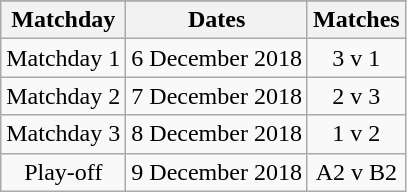<table class="wikitable" style="text-align:center">
<tr>
</tr>
<tr>
<th>Matchday</th>
<th>Dates</th>
<th>Matches</th>
</tr>
<tr>
<td>Matchday 1</td>
<td>6 December 2018</td>
<td>3 v 1</td>
</tr>
<tr>
<td>Matchday 2</td>
<td>7 December 2018</td>
<td>2 v 3</td>
</tr>
<tr>
<td>Matchday 3</td>
<td>8 December 2018</td>
<td>1 v 2</td>
</tr>
<tr>
<td>Play-off</td>
<td>9 December 2018</td>
<td>A2 v B2</td>
</tr>
</table>
